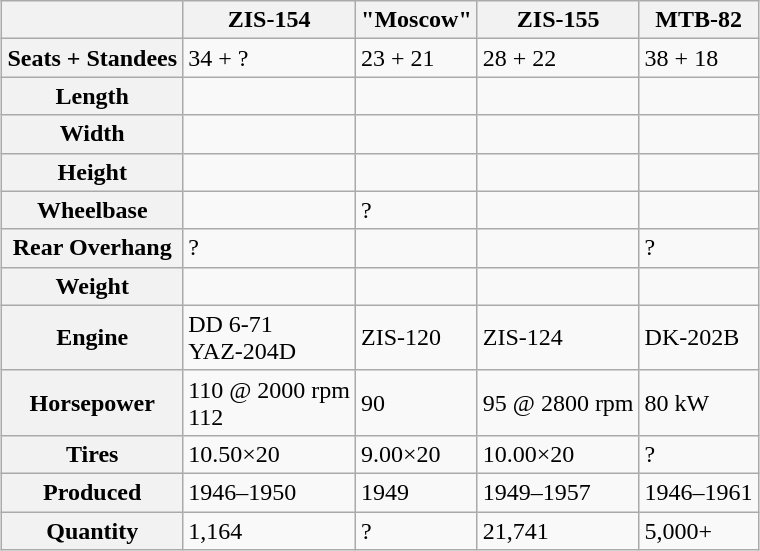<table class="wikitable" style="margin: auto;">
<tr>
<th></th>
<th>ZIS-154</th>
<th>"Moscow"</th>
<th>ZIS-155</th>
<th>MTB-82</th>
</tr>
<tr>
<th>Seats + Standees</th>
<td>34 + ?</td>
<td>23 + 21</td>
<td>28 + 22</td>
<td>38 + 18</td>
</tr>
<tr>
<th>Length</th>
<td></td>
<td></td>
<td></td>
<td></td>
</tr>
<tr>
<th>Width</th>
<td></td>
<td></td>
<td></td>
<td></td>
</tr>
<tr>
<th>Height</th>
<td></td>
<td></td>
<td></td>
<td></td>
</tr>
<tr>
<th>Wheelbase</th>
<td></td>
<td>?</td>
<td></td>
<td></td>
</tr>
<tr>
<th>Rear Overhang</th>
<td>?</td>
<td></td>
<td></td>
<td>?</td>
</tr>
<tr>
<th>Weight</th>
<td></td>
<td></td>
<td></td>
<td></td>
</tr>
<tr>
<th>Engine</th>
<td>DD 6-71<br>YAZ-204D</td>
<td>ZIS-120</td>
<td>ZIS-124</td>
<td>DK-202B</td>
</tr>
<tr>
<th>Horsepower</th>
<td>110 @ 2000 rpm<br>112</td>
<td>90</td>
<td>95 @ 2800 rpm</td>
<td>80 kW</td>
</tr>
<tr>
<th>Tires</th>
<td>10.50×20</td>
<td>9.00×20</td>
<td>10.00×20</td>
<td>?</td>
</tr>
<tr>
<th>Produced</th>
<td>1946–1950</td>
<td>1949</td>
<td>1949–1957</td>
<td>1946–1961</td>
</tr>
<tr>
<th>Quantity</th>
<td>1,164</td>
<td>?</td>
<td>21,741</td>
<td>5,000+</td>
</tr>
</table>
